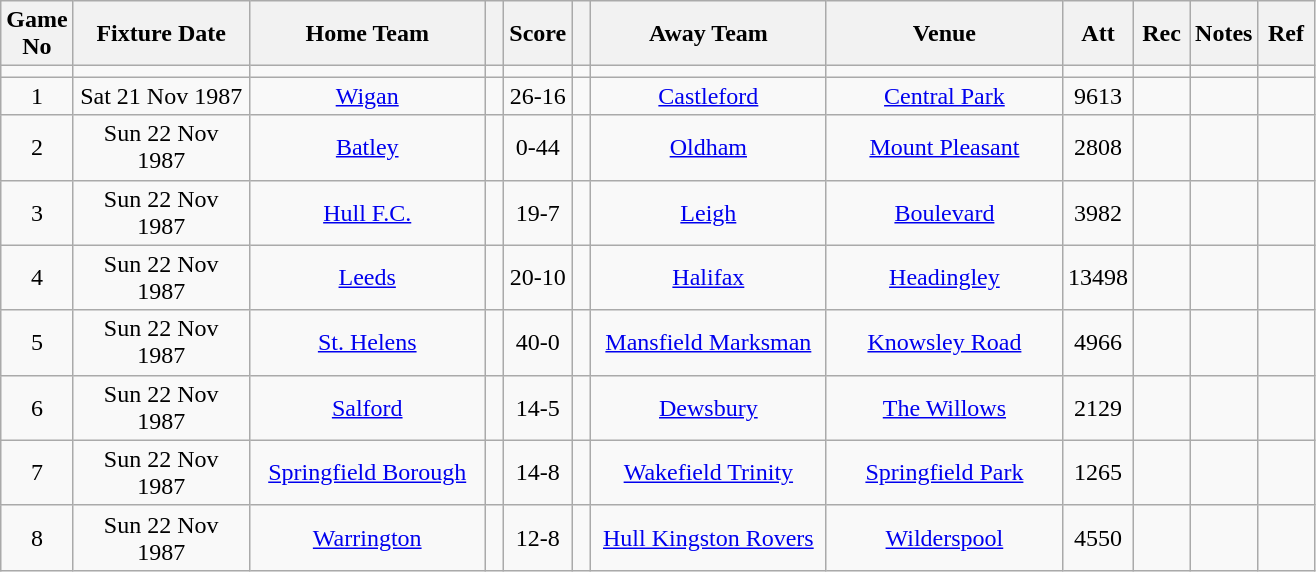<table class="wikitable" style="text-align:center;">
<tr>
<th width=10 abbr="No">Game No</th>
<th width=110 abbr="Date">Fixture Date</th>
<th width=150 abbr="Home Team">Home Team</th>
<th width=5 abbr="space"></th>
<th width=20 abbr="Score">Score</th>
<th width=5 abbr="space"></th>
<th width=150 abbr="Away Team">Away Team</th>
<th width=150 abbr="Venue">Venue</th>
<th width=30 abbr="Att">Att</th>
<th width=30 abbr="Rec">Rec</th>
<th width=20 abbr="Notes">Notes</th>
<th width=30 abbr="Ref">Ref</th>
</tr>
<tr>
<td></td>
<td></td>
<td></td>
<td></td>
<td></td>
<td></td>
<td></td>
<td></td>
<td></td>
<td></td>
<td></td>
<td></td>
</tr>
<tr>
<td>1</td>
<td>Sat 21 Nov 1987</td>
<td><a href='#'>Wigan</a></td>
<td></td>
<td>26-16</td>
<td></td>
<td><a href='#'>Castleford</a></td>
<td><a href='#'>Central Park</a></td>
<td>9613</td>
<td></td>
<td></td>
<td></td>
</tr>
<tr>
<td>2</td>
<td>Sun 22 Nov 1987</td>
<td><a href='#'>Batley</a></td>
<td></td>
<td>0-44</td>
<td></td>
<td><a href='#'>Oldham</a></td>
<td><a href='#'>Mount Pleasant</a></td>
<td>2808</td>
<td></td>
<td></td>
<td></td>
</tr>
<tr>
<td>3</td>
<td>Sun 22 Nov 1987</td>
<td><a href='#'>Hull F.C.</a></td>
<td></td>
<td>19-7</td>
<td></td>
<td><a href='#'>Leigh</a></td>
<td><a href='#'>Boulevard</a></td>
<td>3982</td>
<td></td>
<td></td>
<td></td>
</tr>
<tr>
<td>4</td>
<td>Sun 22 Nov 1987</td>
<td><a href='#'>Leeds</a></td>
<td></td>
<td>20-10</td>
<td></td>
<td><a href='#'>Halifax</a></td>
<td><a href='#'>Headingley</a></td>
<td>13498</td>
<td></td>
<td></td>
<td></td>
</tr>
<tr>
<td>5</td>
<td>Sun 22 Nov 1987</td>
<td><a href='#'>St. Helens</a></td>
<td></td>
<td>40-0</td>
<td></td>
<td><a href='#'>Mansfield Marksman</a></td>
<td><a href='#'>Knowsley Road</a></td>
<td>4966</td>
<td></td>
<td></td>
<td></td>
</tr>
<tr>
<td>6</td>
<td>Sun 22 Nov 1987</td>
<td><a href='#'>Salford</a></td>
<td></td>
<td>14-5</td>
<td></td>
<td><a href='#'>Dewsbury</a></td>
<td><a href='#'>The Willows</a></td>
<td>2129</td>
<td></td>
<td></td>
<td></td>
</tr>
<tr>
<td>7</td>
<td>Sun 22 Nov 1987</td>
<td><a href='#'>Springfield Borough</a></td>
<td></td>
<td>14-8</td>
<td></td>
<td><a href='#'>Wakefield Trinity</a></td>
<td><a href='#'>Springfield Park</a></td>
<td>1265</td>
<td></td>
<td></td>
<td></td>
</tr>
<tr>
<td>8</td>
<td>Sun 22 Nov 1987</td>
<td><a href='#'>Warrington</a></td>
<td></td>
<td>12-8</td>
<td></td>
<td><a href='#'>Hull Kingston Rovers</a></td>
<td><a href='#'>Wilderspool</a></td>
<td>4550</td>
<td></td>
<td></td>
<td></td>
</tr>
</table>
